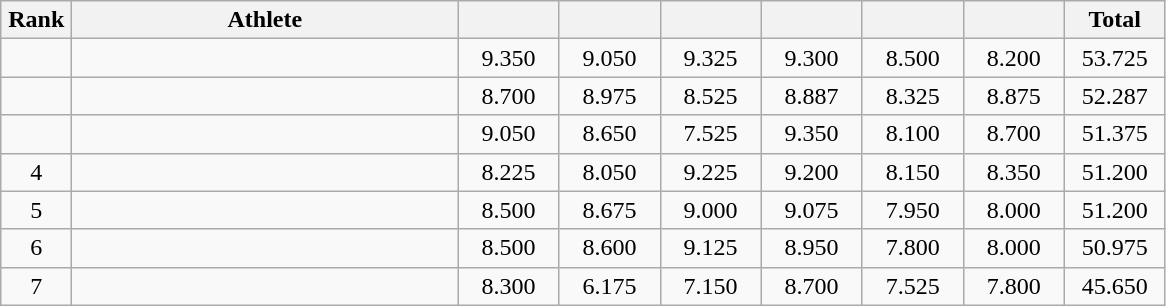<table class=wikitable style="text-align:center">
<tr>
<th width=40>Rank</th>
<th width=250>Athlete</th>
<th width=60></th>
<th width=60></th>
<th width=60></th>
<th width=60></th>
<th width=60></th>
<th width=60></th>
<th width=60>Total</th>
</tr>
<tr>
<td></td>
<td align="left"></td>
<td>9.350</td>
<td>9.050</td>
<td>9.325</td>
<td>9.300</td>
<td>8.500</td>
<td>8.200</td>
<td>53.725</td>
</tr>
<tr>
<td></td>
<td align="left"></td>
<td>8.700</td>
<td>8.975</td>
<td>8.525</td>
<td>8.887</td>
<td>8.325</td>
<td>8.875</td>
<td>52.287</td>
</tr>
<tr>
<td></td>
<td align="left"></td>
<td>9.050</td>
<td>8.650</td>
<td>7.525</td>
<td>9.350</td>
<td>8.100</td>
<td>8.700</td>
<td>51.375</td>
</tr>
<tr>
<td>4</td>
<td align="left"></td>
<td>8.225</td>
<td>8.050</td>
<td>9.225</td>
<td>9.200</td>
<td>8.150</td>
<td>8.350</td>
<td>51.200</td>
</tr>
<tr>
<td>5</td>
<td align="left"></td>
<td>8.500</td>
<td>8.675</td>
<td>9.000</td>
<td>9.075</td>
<td>7.950</td>
<td>8.000</td>
<td>51.200</td>
</tr>
<tr>
<td>6</td>
<td align="left"></td>
<td>8.500</td>
<td>8.600</td>
<td>9.125</td>
<td>8.950</td>
<td>7.800</td>
<td>8.000</td>
<td>50.975</td>
</tr>
<tr>
<td>7</td>
<td align="left"></td>
<td>8.300</td>
<td>6.175</td>
<td>7.150</td>
<td>8.700</td>
<td>7.525</td>
<td>7.800</td>
<td>45.650</td>
</tr>
</table>
